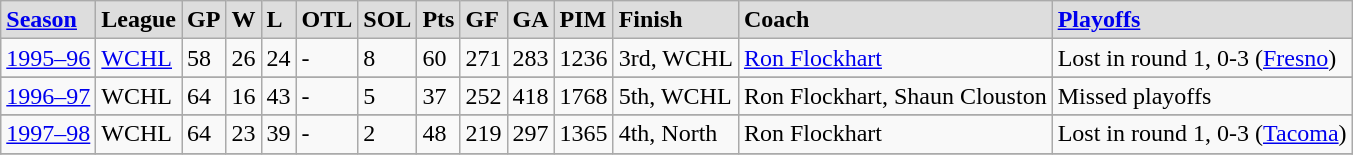<table class="wikitable">
<tr style="font-weight:bold; background-color:#dddddd;" |>
<td><a href='#'>Season</a></td>
<td>League</td>
<td>GP</td>
<td>W</td>
<td>L</td>
<td>OTL</td>
<td>SOL</td>
<td>Pts</td>
<td>GF</td>
<td>GA</td>
<td>PIM</td>
<td>Finish</td>
<td>Coach</td>
<td><a href='#'>Playoffs</a></td>
</tr>
<tr>
<td><a href='#'>1995–96</a></td>
<td><a href='#'>WCHL</a></td>
<td>58</td>
<td>26</td>
<td>24</td>
<td>-</td>
<td>8</td>
<td>60</td>
<td>271</td>
<td>283</td>
<td>1236</td>
<td>3rd, WCHL</td>
<td><a href='#'>Ron Flockhart</a></td>
<td>Lost in round 1, 0-3 (<a href='#'>Fresno</a>)</td>
</tr>
<tr bgcolor="#eeeeee">
</tr>
<tr>
<td><a href='#'>1996–97</a></td>
<td>WCHL</td>
<td>64</td>
<td>16</td>
<td>43</td>
<td>-</td>
<td>5</td>
<td>37</td>
<td>252</td>
<td>418</td>
<td>1768</td>
<td>5th, WCHL</td>
<td>Ron Flockhart, Shaun Clouston</td>
<td>Missed playoffs</td>
</tr>
<tr bgcolor="#eeeeee">
</tr>
<tr>
<td><a href='#'>1997–98</a></td>
<td>WCHL</td>
<td>64</td>
<td>23</td>
<td>39</td>
<td>-</td>
<td>2</td>
<td>48</td>
<td>219</td>
<td>297</td>
<td>1365</td>
<td>4th, North</td>
<td>Ron Flockhart</td>
<td>Lost in round 1, 0-3 (<a href='#'>Tacoma</a>)</td>
</tr>
<tr bgcolor="#eeeeee">
</tr>
</table>
